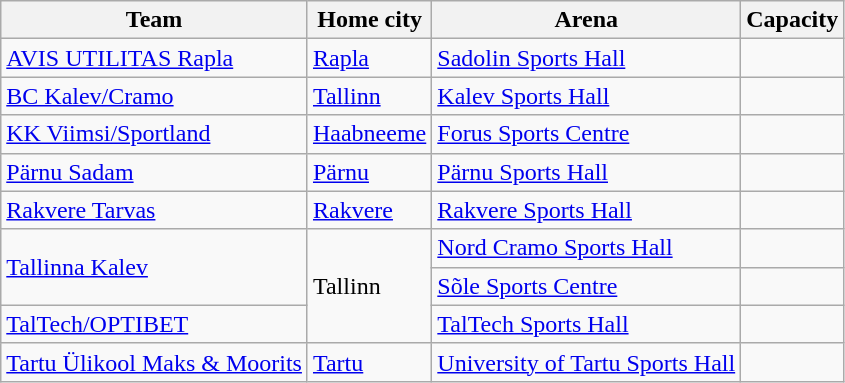<table class="wikitable sortable">
<tr>
<th>Team</th>
<th>Home city</th>
<th>Arena</th>
<th>Capacity</th>
</tr>
<tr>
<td><a href='#'>AVIS UTILITAS Rapla</a></td>
<td><a href='#'>Rapla</a></td>
<td><a href='#'>Sadolin Sports Hall</a></td>
<td align=center></td>
</tr>
<tr>
<td><a href='#'>BC Kalev/Cramo</a></td>
<td><a href='#'>Tallinn</a></td>
<td><a href='#'>Kalev Sports Hall</a></td>
<td align=center></td>
</tr>
<tr>
<td><a href='#'>KK Viimsi/Sportland</a></td>
<td><a href='#'>Haabneeme</a></td>
<td><a href='#'>Forus Sports Centre</a></td>
<td align=center></td>
</tr>
<tr>
<td><a href='#'>Pärnu Sadam</a></td>
<td><a href='#'>Pärnu</a></td>
<td><a href='#'>Pärnu Sports Hall</a></td>
<td align=center></td>
</tr>
<tr>
<td><a href='#'>Rakvere Tarvas</a></td>
<td><a href='#'>Rakvere</a></td>
<td><a href='#'>Rakvere Sports Hall</a></td>
<td align=center></td>
</tr>
<tr>
<td rowspan=2><a href='#'>Tallinna Kalev</a></td>
<td rowspan=3>Tallinn</td>
<td><a href='#'>Nord Cramo Sports Hall</a></td>
<td align=center></td>
</tr>
<tr>
<td><a href='#'>Sõle Sports Centre</a></td>
<td align=center></td>
</tr>
<tr>
<td><a href='#'>TalTech/OPTIBET</a></td>
<td><a href='#'>TalTech Sports Hall</a></td>
<td align=center></td>
</tr>
<tr>
<td><a href='#'>Tartu Ülikool Maks & Moorits</a></td>
<td><a href='#'>Tartu</a></td>
<td><a href='#'>University of Tartu Sports Hall</a></td>
<td align=center></td>
</tr>
</table>
